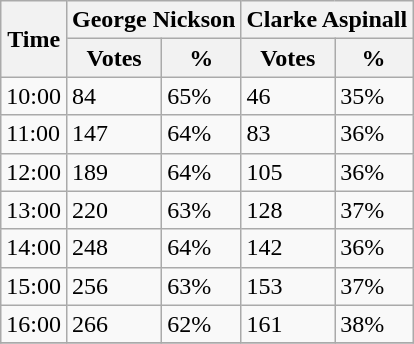<table class="wikitable">
<tr>
<th rowspan="2">Time</th>
<th colspan="2">George Nickson</th>
<th colspan="2">Clarke Aspinall</th>
</tr>
<tr>
<th>Votes</th>
<th>%</th>
<th>Votes</th>
<th>%</th>
</tr>
<tr>
<td>10:00</td>
<td>84</td>
<td>65%</td>
<td>46</td>
<td>35%</td>
</tr>
<tr>
<td>11:00</td>
<td>147</td>
<td>64%</td>
<td>83</td>
<td>36%</td>
</tr>
<tr>
<td>12:00</td>
<td>189</td>
<td>64%</td>
<td>105</td>
<td>36%</td>
</tr>
<tr>
<td>13:00</td>
<td>220</td>
<td>63%</td>
<td>128</td>
<td>37%</td>
</tr>
<tr>
<td>14:00</td>
<td>248</td>
<td>64%</td>
<td>142</td>
<td>36%</td>
</tr>
<tr>
<td>15:00</td>
<td>256</td>
<td>63%</td>
<td>153</td>
<td>37%</td>
</tr>
<tr>
<td>16:00</td>
<td>266</td>
<td>62%</td>
<td>161</td>
<td>38%</td>
</tr>
<tr>
</tr>
</table>
